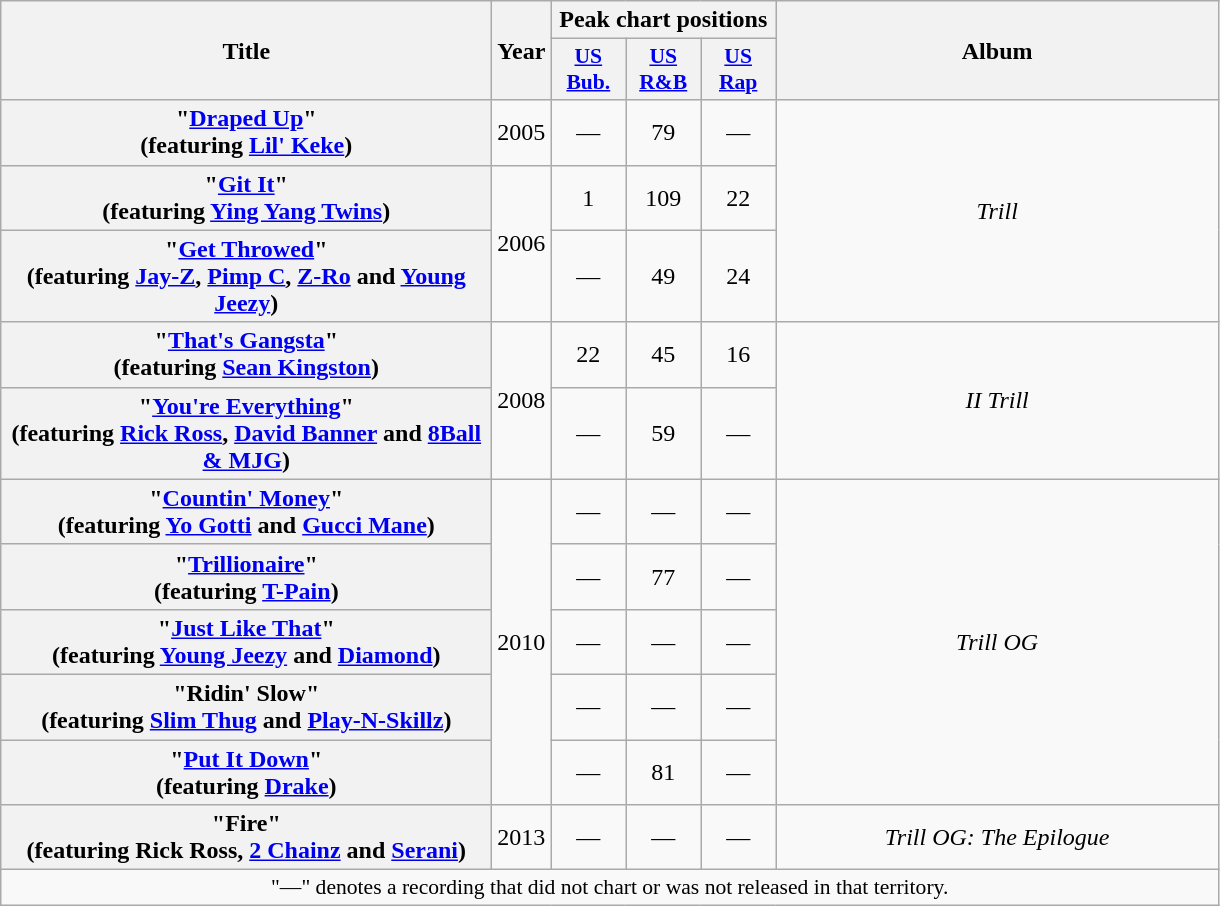<table class="wikitable plainrowheaders" style="text-align:center;" border="1">
<tr>
<th scope="col" rowspan="2" style="width:20em;">Title</th>
<th scope="col" rowspan="2" style="width:1em;">Year</th>
<th scope="col" colspan="3">Peak chart positions</th>
<th scope="col" rowspan="2" style="width:18em;">Album</th>
</tr>
<tr>
<th scope="col" style="width:3em;font-size:90%;"><a href='#'>US Bub.</a></th>
<th scope="col" style="width:3em;font-size:90%;"><a href='#'>US R&B</a><br></th>
<th scope="col" style="width:3em;font-size:90%;"><a href='#'>US Rap</a><br></th>
</tr>
<tr>
<th scope="row">"<a href='#'>Draped Up</a>"<br><span>(featuring <a href='#'>Lil' Keke</a>)</span></th>
<td>2005</td>
<td>—</td>
<td>79</td>
<td>—</td>
<td rowspan="3"><em>Trill</em></td>
</tr>
<tr>
<th scope="row">"<a href='#'>Git It</a>"<br><span>(featuring <a href='#'>Ying Yang Twins</a>)</span></th>
<td rowspan="2">2006</td>
<td>1</td>
<td>109</td>
<td>22</td>
</tr>
<tr>
<th scope="row">"<a href='#'>Get Throwed</a>"<br><span>(featuring <a href='#'>Jay-Z</a>, <a href='#'>Pimp C</a>, <a href='#'>Z-Ro</a> and <a href='#'>Young Jeezy</a>)</span></th>
<td>—</td>
<td>49</td>
<td>24</td>
</tr>
<tr>
<th scope="row">"<a href='#'>That's Gangsta</a>"<br><span>(featuring <a href='#'>Sean Kingston</a>)</span></th>
<td rowspan="2">2008</td>
<td>22</td>
<td>45</td>
<td>16</td>
<td rowspan="2"><em>II Trill</em></td>
</tr>
<tr>
<th scope="row">"<a href='#'>You're Everything</a>"<br><span>(featuring <a href='#'>Rick Ross</a>, <a href='#'>David Banner</a> and <a href='#'>8Ball & MJG</a>)</span></th>
<td>—</td>
<td>59</td>
<td>—</td>
</tr>
<tr>
<th scope="row">"<a href='#'>Countin' Money</a>"<br><span>(featuring <a href='#'>Yo Gotti</a> and <a href='#'>Gucci Mane</a>)</span></th>
<td rowspan="5">2010</td>
<td>—</td>
<td>—</td>
<td>—</td>
<td rowspan="5"><em>Trill OG</em></td>
</tr>
<tr>
<th scope="row">"<a href='#'>Trillionaire</a>"<br><span>(featuring <a href='#'>T-Pain</a>)</span></th>
<td>—</td>
<td>77</td>
<td>—</td>
</tr>
<tr>
<th scope="row">"<a href='#'>Just Like That</a>"<br><span>(featuring <a href='#'>Young Jeezy</a> and <a href='#'>Diamond</a>)</span></th>
<td>—</td>
<td>—</td>
<td>—</td>
</tr>
<tr>
<th scope="row">"Ridin' Slow"<br><span>(featuring <a href='#'>Slim Thug</a> and <a href='#'>Play-N-Skillz</a>)</span></th>
<td>—</td>
<td>—</td>
<td>—</td>
</tr>
<tr>
<th scope="row">"<a href='#'>Put It Down</a>"<br><span>(featuring <a href='#'>Drake</a>)</span></th>
<td>—</td>
<td>81</td>
<td>—</td>
</tr>
<tr>
<th scope="row">"Fire"<br><span>(featuring Rick Ross, <a href='#'>2 Chainz</a> and <a href='#'>Serani</a>)</span></th>
<td>2013</td>
<td>—</td>
<td>—</td>
<td>—</td>
<td><em>Trill OG: The Epilogue</em></td>
</tr>
<tr>
<td colspan="6" style="font-size:90%">"—" denotes a recording that did not chart or was not released in that territory.</td>
</tr>
</table>
